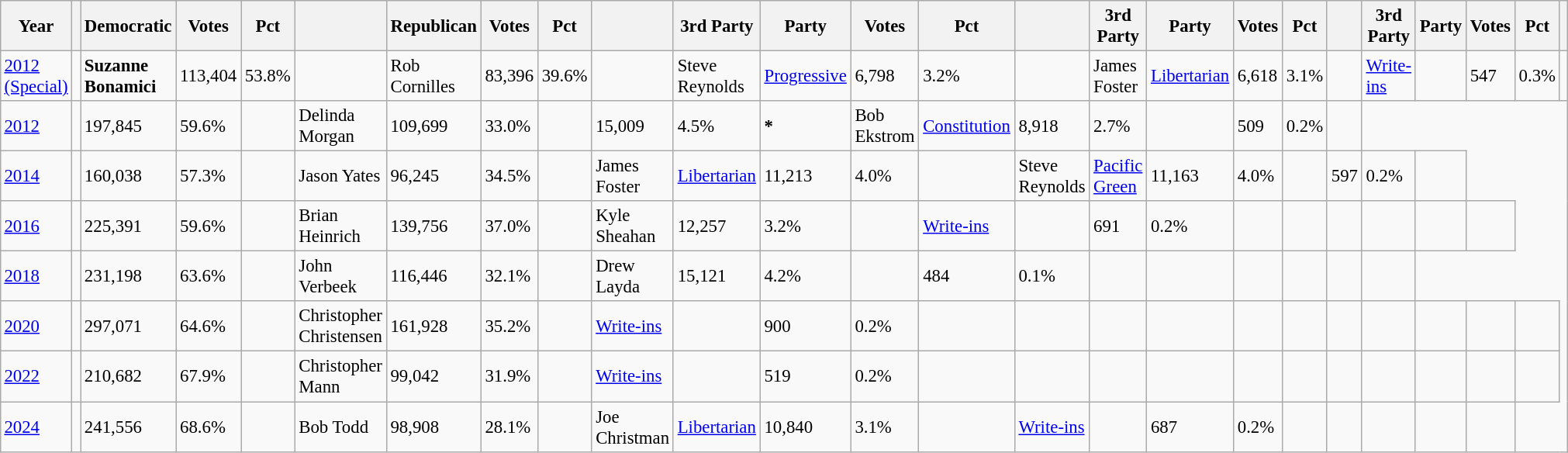<table class="wikitable" style="margin:0.5em ; font-size:95%">
<tr>
<th>Year</th>
<th></th>
<th>Democratic</th>
<th>Votes</th>
<th>Pct</th>
<th></th>
<th>Republican</th>
<th>Votes</th>
<th>Pct</th>
<th></th>
<th>3rd Party</th>
<th>Party</th>
<th>Votes</th>
<th>Pct</th>
<th></th>
<th>3rd Party</th>
<th>Party</th>
<th>Votes</th>
<th>Pct</th>
<th></th>
<th>3rd Party</th>
<th>Party</th>
<th>Votes</th>
<th>Pct</th>
<th></th>
</tr>
<tr>
<td><a href='#'>2012 (Special)</a></td>
<td></td>
<td><strong>Suzanne Bonamici</strong></td>
<td>113,404</td>
<td>53.8%</td>
<td></td>
<td>Rob Cornilles</td>
<td>83,396</td>
<td>39.6%</td>
<td></td>
<td>Steve Reynolds</td>
<td><a href='#'>Progressive</a></td>
<td>6,798</td>
<td>3.2%</td>
<td></td>
<td>James Foster</td>
<td><a href='#'>Libertarian</a></td>
<td>6,618</td>
<td>3.1%</td>
<td></td>
<td><a href='#'>Write-ins</a></td>
<td></td>
<td>547</td>
<td>0.3%</td>
<td></td>
</tr>
<tr>
<td><a href='#'>2012</a></td>
<td></td>
<td>197,845</td>
<td>59.6%</td>
<td></td>
<td>Delinda Morgan</td>
<td>109,699</td>
<td>33.0%</td>
<td></td>
<td>15,009</td>
<td>4.5%</td>
<td><strong>*</strong></td>
<td>Bob Ekstrom</td>
<td><a href='#'>Constitution</a></td>
<td>8,918</td>
<td>2.7%</td>
<td></td>
<td>509</td>
<td>0.2%</td>
<td></td>
</tr>
<tr>
<td><a href='#'>2014</a></td>
<td></td>
<td>160,038</td>
<td>57.3%</td>
<td></td>
<td>Jason Yates</td>
<td>96,245</td>
<td>34.5%</td>
<td></td>
<td>James Foster</td>
<td><a href='#'>Libertarian</a></td>
<td>11,213</td>
<td>4.0%</td>
<td></td>
<td>Steve Reynolds</td>
<td><a href='#'>Pacific Green</a></td>
<td>11,163</td>
<td>4.0%</td>
<td></td>
<td>597</td>
<td>0.2%</td>
<td></td>
</tr>
<tr>
<td><a href='#'>2016</a></td>
<td></td>
<td>225,391</td>
<td>59.6%</td>
<td></td>
<td>Brian Heinrich</td>
<td>139,756</td>
<td>37.0%</td>
<td></td>
<td>Kyle Sheahan</td>
<td>12,257</td>
<td>3.2%</td>
<td></td>
<td><a href='#'>Write-ins</a></td>
<td></td>
<td>691</td>
<td>0.2%</td>
<td></td>
<td></td>
<td></td>
<td></td>
<td></td>
<td></td>
</tr>
<tr>
<td><a href='#'>2018</a></td>
<td></td>
<td>231,198</td>
<td>63.6%</td>
<td></td>
<td>John Verbeek</td>
<td>116,446</td>
<td>32.1%</td>
<td></td>
<td>Drew Layda</td>
<td>15,121</td>
<td>4.2%</td>
<td></td>
<td>484</td>
<td>0.1%</td>
<td></td>
<td></td>
<td></td>
<td></td>
<td></td>
<td></td>
</tr>
<tr>
<td><a href='#'>2020</a></td>
<td></td>
<td>297,071</td>
<td>64.6%</td>
<td></td>
<td>Christopher Christensen</td>
<td>161,928</td>
<td>35.2%</td>
<td></td>
<td><a href='#'>Write-ins</a></td>
<td></td>
<td>900</td>
<td>0.2%</td>
<td></td>
<td></td>
<td></td>
<td></td>
<td></td>
<td></td>
<td></td>
<td></td>
<td></td>
<td></td>
<td></td>
</tr>
<tr>
<td><a href='#'>2022</a></td>
<td></td>
<td>210,682</td>
<td>67.9%</td>
<td></td>
<td>Christopher Mann</td>
<td>99,042</td>
<td>31.9%</td>
<td></td>
<td><a href='#'>Write-ins</a></td>
<td></td>
<td>519</td>
<td>0.2%</td>
<td></td>
<td></td>
<td></td>
<td></td>
<td></td>
<td></td>
<td></td>
<td></td>
<td></td>
<td></td>
<td></td>
</tr>
<tr>
<td><a href='#'>2024</a></td>
<td></td>
<td>241,556</td>
<td>68.6%</td>
<td></td>
<td>Bob Todd</td>
<td>98,908</td>
<td>28.1%</td>
<td></td>
<td>Joe Christman</td>
<td><a href='#'>Libertarian</a></td>
<td>10,840</td>
<td>3.1%</td>
<td></td>
<td><a href='#'>Write-ins</a></td>
<td></td>
<td>687</td>
<td>0.2%</td>
<td></td>
<td></td>
<td></td>
<td></td>
<td></td>
</tr>
</table>
